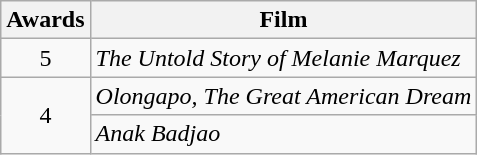<table class="wikitable" style="text-align:center">
<tr>
<th scope="col">Awards</th>
<th scope="col">Film</th>
</tr>
<tr>
<td>5</td>
<td align=left><em>The Untold Story of Melanie Marquez</em></td>
</tr>
<tr>
<td rowspan=2>4</td>
<td align=left><em> Olongapo, The Great American Dream</em></td>
</tr>
<tr>
<td align=left><em>Anak Badjao</em></td>
</tr>
</table>
